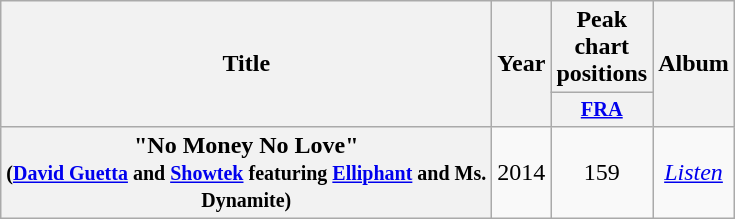<table class="wikitable plainrowheaders" style="text-align:center;">
<tr>
<th scope="col" rowspan="2" style="width:20em;">Title</th>
<th scope="col" rowspan="2" style="width:10px;">Year</th>
<th scope="col">Peak chart positions</th>
<th scope="col" rowspan="2">Album</th>
</tr>
<tr>
<th scope="col" style="width:3em;font-size:85%;"><a href='#'>FRA</a><br></th>
</tr>
<tr>
<th scope="row">"No Money No Love"<br><small>(<a href='#'>David Guetta</a> and <a href='#'>Showtek</a> featuring <a href='#'>Elliphant</a> and Ms. Dynamite)</small></th>
<td>2014</td>
<td>159</td>
<td><em><a href='#'>Listen</a></em></td>
</tr>
</table>
